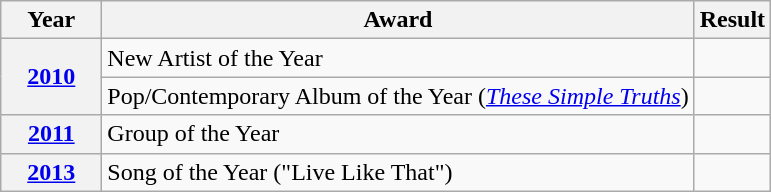<table class="wikitable">
<tr>
<th style="width:60px;">Year</th>
<th>Award</th>
<th>Result</th>
</tr>
<tr>
<th rowspan="2"><a href='#'>2010</a></th>
<td>New Artist of the Year</td>
<td></td>
</tr>
<tr>
<td>Pop/Contemporary Album of the Year (<em><a href='#'>These Simple Truths</a></em>)</td>
<td></td>
</tr>
<tr>
<th><a href='#'>2011</a></th>
<td>Group of the Year</td>
<td></td>
</tr>
<tr>
<th><a href='#'>2013</a></th>
<td>Song of the Year ("Live Like That")</td>
<td></td>
</tr>
</table>
